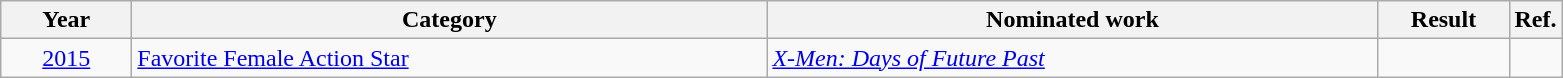<table class=wikitable>
<tr>
<th scope="col" style="width:5em;">Year</th>
<th scope="col" style="width:26em;">Category</th>
<th scope="col" style="width:25em;">Nominated work</th>
<th scope="col" style="width:5em;">Result</th>
<th>Ref.</th>
</tr>
<tr>
<td style="text-align:center;"><a href='#'>2015</a></td>
<td><a href='#'>Favorite Female Action Star</a></td>
<td><em><a href='#'>X-Men: Days of Future Past</a></em></td>
<td></td>
<td style="text-align:center;"></td>
</tr>
</table>
